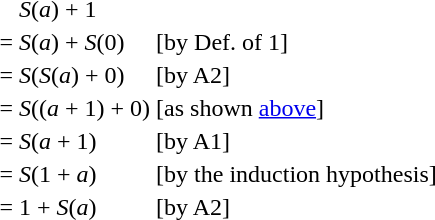<table>
<tr>
<td></td>
<td><em>S</em>(<em>a</em>) + 1</td>
</tr>
<tr>
<td>=</td>
<td><em>S</em>(<em>a</em>) + <em>S</em>(0)</td>
<td>[by Def. of 1]</td>
</tr>
<tr>
<td>=</td>
<td><em>S</em>(<em>S</em>(<em>a</em>) + 0)</td>
<td>[by A2]</td>
</tr>
<tr>
<td>=</td>
<td><em>S</em>((<em>a</em> + 1) + 0)</td>
<td>[as shown <a href='#'>above</a>]</td>
</tr>
<tr>
<td>=</td>
<td><em>S</em>(<em>a</em> + 1)</td>
<td>[by A1]</td>
</tr>
<tr>
<td>=</td>
<td><em>S</em>(1 + <em>a</em>)</td>
<td>[by the induction hypothesis]</td>
</tr>
<tr>
<td>=</td>
<td>1 + <em>S</em>(<em>a</em>)</td>
<td>[by A2]</td>
</tr>
</table>
